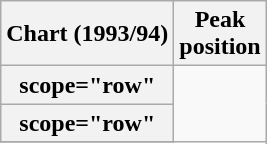<table class="wikitable sortable plainrowheaders" style="text-align:center">
<tr>
<th scope="col">Chart (1993/94)</th>
<th scope="col">Peak<br>position</th>
</tr>
<tr>
<th>scope="row"</th>
</tr>
<tr>
<th>scope="row"</th>
</tr>
<tr>
</tr>
</table>
